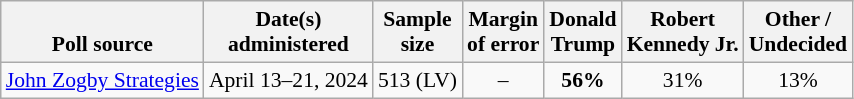<table class="wikitable sortable mw-datatable" style="font-size:90%;text-align:center;line-height:17px">
<tr valign=bottom>
<th>Poll source</th>
<th>Date(s)<br>administered</th>
<th>Sample<br>size</th>
<th>Margin<br>of error</th>
<th class="unsortable">Donald<br>Trump<br></th>
<th class="unsortable">Robert<br>Kennedy Jr.<br></th>
<th class="unsortable">Other /<br>Undecided</th>
</tr>
<tr>
<td style="text-align:left;"><a href='#'>John Zogby Strategies</a></td>
<td data-sort-value="2024-05-01">April 13–21, 2024</td>
<td>513 (LV)</td>
<td>–</td>
<td><strong>56%</strong></td>
<td>31%</td>
<td>13%</td>
</tr>
</table>
